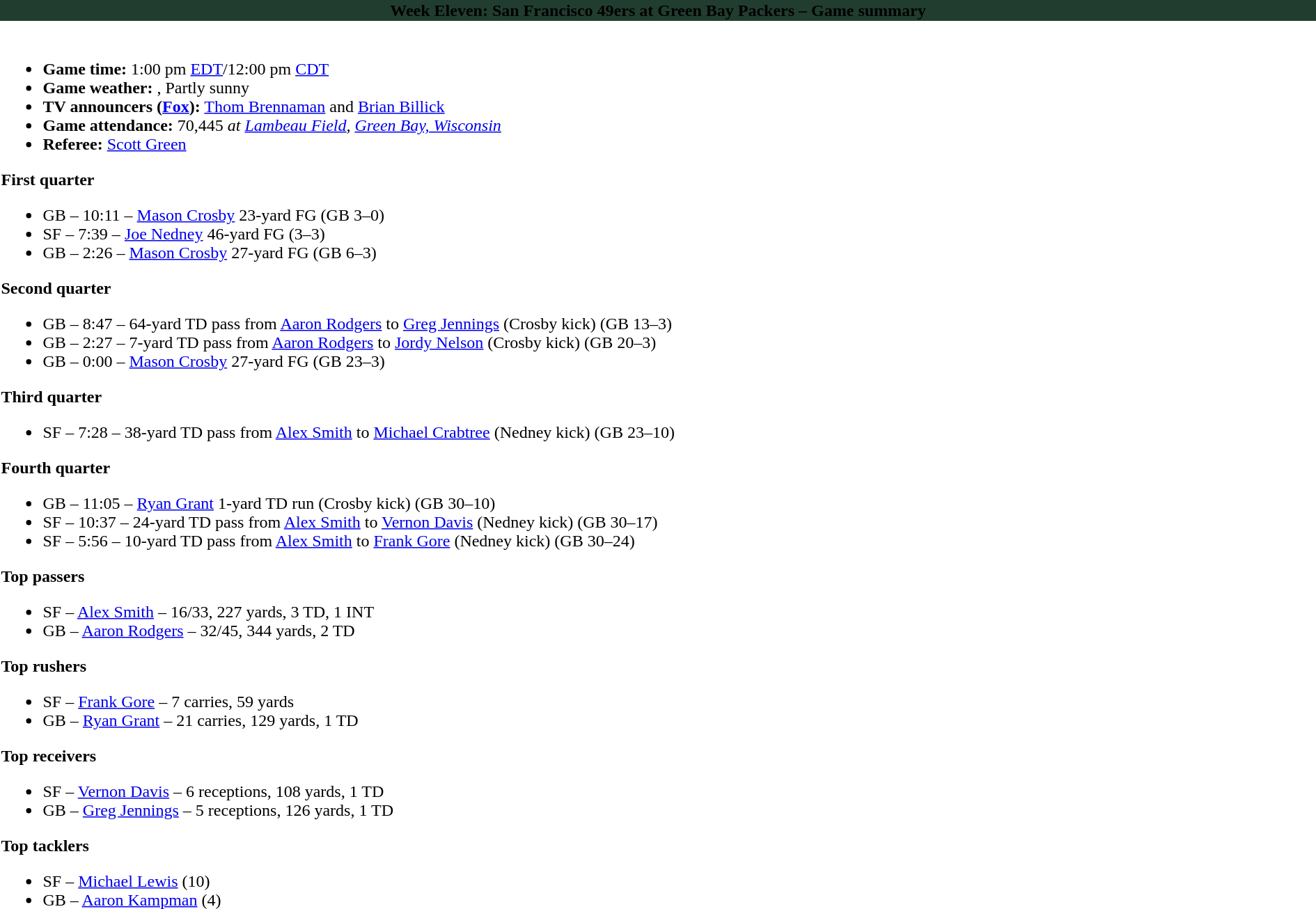<table class="toccolours"  style="width:100%; margin:auto;">
<tr>
<th style="background:#213D30"><span>Week Eleven: San Francisco 49ers at Green Bay Packers – Game summary</span></th>
</tr>
<tr>
<td><br>
<ul><li><strong>Game time:</strong> 1:00 pm <a href='#'>EDT</a>/12:00 pm <a href='#'>CDT</a></li><li><strong>Game weather:</strong> , Partly sunny</li><li><strong>TV announcers (<a href='#'>Fox</a>):</strong> <a href='#'>Thom Brennaman</a> and <a href='#'>Brian Billick</a></li><li><strong>Game attendance:</strong> 70,445 <em>at <a href='#'>Lambeau Field</a>, <a href='#'>Green Bay, Wisconsin</a></em></li><li><strong>Referee:</strong> <a href='#'>Scott Green</a></li></ul><strong>First quarter</strong><ul><li>GB – 10:11 – <a href='#'>Mason Crosby</a> 23-yard FG (GB 3–0)</li><li>SF – 7:39 – <a href='#'>Joe Nedney</a> 46-yard FG (3–3)</li><li>GB – 2:26 – <a href='#'>Mason Crosby</a> 27-yard FG (GB 6–3)</li></ul><strong>Second quarter</strong><ul><li>GB – 8:47 – 64-yard TD pass from <a href='#'>Aaron Rodgers</a> to <a href='#'>Greg Jennings</a> (Crosby kick) (GB 13–3)</li><li>GB – 2:27 – 7-yard TD pass from <a href='#'>Aaron Rodgers</a> to <a href='#'>Jordy Nelson</a> (Crosby kick) (GB 20–3)</li><li>GB – 0:00 – <a href='#'>Mason Crosby</a> 27-yard FG (GB 23–3)</li></ul><strong>Third quarter</strong><ul><li>SF – 7:28 – 38-yard TD pass from <a href='#'>Alex Smith</a> to <a href='#'>Michael Crabtree</a> (Nedney kick) (GB 23–10)</li></ul><strong>Fourth quarter</strong><ul><li>GB – 11:05 – <a href='#'>Ryan Grant</a> 1-yard TD run (Crosby kick) (GB 30–10)</li><li>SF – 10:37 – 24-yard TD pass from <a href='#'>Alex Smith</a> to <a href='#'>Vernon Davis</a> (Nedney kick) (GB 30–17)</li><li>SF – 5:56 – 10-yard TD pass from <a href='#'>Alex Smith</a> to <a href='#'>Frank Gore</a> (Nedney kick) (GB 30–24)</li></ul>

<strong>Top passers</strong><ul><li>SF – <a href='#'>Alex Smith</a> – 16/33, 227 yards, 3 TD, 1 INT</li><li>GB – <a href='#'>Aaron Rodgers</a> – 32/45, 344 yards, 2 TD</li></ul><strong>Top rushers</strong><ul><li>SF – <a href='#'>Frank Gore</a> – 7 carries, 59 yards</li><li>GB – <a href='#'>Ryan Grant</a> – 21 carries, 129 yards, 1 TD</li></ul><strong>Top receivers</strong><ul><li>SF – <a href='#'>Vernon Davis</a> – 6 receptions, 108 yards, 1 TD</li><li>GB – <a href='#'>Greg Jennings</a> – 5 receptions, 126 yards, 1 TD</li></ul><strong>Top tacklers</strong><ul><li>SF – <a href='#'>Michael Lewis</a> (10)</li><li>GB – <a href='#'>Aaron Kampman</a> (4)</li></ul></td>
</tr>
</table>
